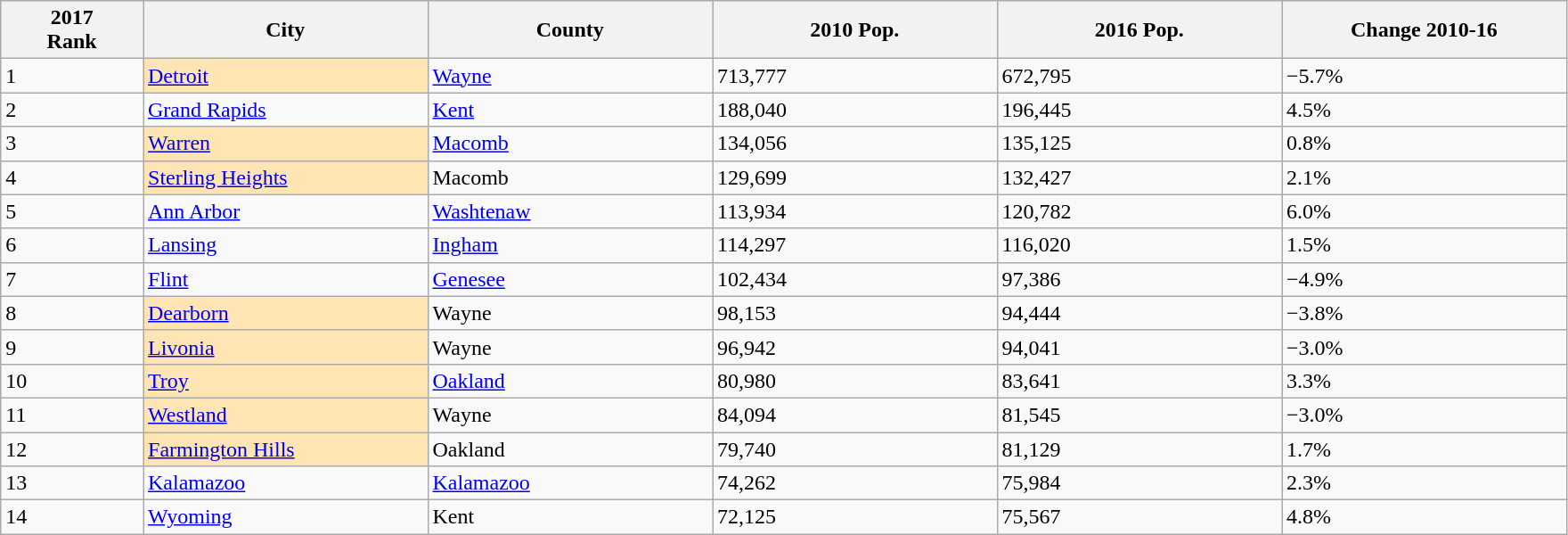<table class="wikitable sortable">
<tr>
<th bgcolor="#DDDDFF" width="5%">2017<br>Rank</th>
<th bgcolor="#DDDDFF" width="10%">City</th>
<th bgcolor="#DDDDFF" width="10%">County</th>
<th bgcolor="#DDDDFF" width="10%">2010 Pop.</th>
<th bgcolor="#DDDDFF" width="10%">2016 Pop.</th>
<th bgcolor="#DDDDFF" width="10%">Change 2010-16</th>
</tr>
<tr align="left">
<td>1</td>
<td bgcolor=#FFE5B4><a href='#'>Detroit</a></td>
<td><a href='#'>Wayne</a></td>
<td>713,777</td>
<td>672,795</td>
<td>−5.7% </td>
</tr>
<tr align="left">
<td>2</td>
<td><a href='#'>Grand Rapids</a></td>
<td><a href='#'>Kent</a></td>
<td>188,040</td>
<td>196,445</td>
<td>4.5% </td>
</tr>
<tr align="left">
<td>3</td>
<td bgcolor=#FFE5B4><a href='#'>Warren</a></td>
<td><a href='#'>Macomb</a></td>
<td>134,056</td>
<td>135,125</td>
<td>0.8% </td>
</tr>
<tr align="left">
<td>4</td>
<td bgcolor=#FFE5B4><a href='#'>Sterling Heights</a></td>
<td>Macomb</td>
<td>129,699</td>
<td>132,427</td>
<td>2.1% </td>
</tr>
<tr align="left">
<td>5</td>
<td><a href='#'>Ann Arbor</a></td>
<td><a href='#'>Washtenaw</a></td>
<td>113,934</td>
<td>120,782</td>
<td>6.0% </td>
</tr>
<tr align="left">
<td>6</td>
<td><a href='#'>Lansing</a></td>
<td><a href='#'>Ingham</a></td>
<td>114,297</td>
<td>116,020</td>
<td>1.5% </td>
</tr>
<tr align="left">
<td>7</td>
<td><a href='#'>Flint</a></td>
<td><a href='#'>Genesee</a></td>
<td>102,434</td>
<td>97,386</td>
<td>−4.9% </td>
</tr>
<tr align="left">
<td>8</td>
<td bgcolor=#FFE5B4><a href='#'>Dearborn</a></td>
<td>Wayne</td>
<td>98,153</td>
<td>94,444</td>
<td>−3.8% </td>
</tr>
<tr align="left">
<td>9</td>
<td bgcolor=#FFE5B4><a href='#'>Livonia</a></td>
<td>Wayne</td>
<td>96,942</td>
<td>94,041</td>
<td>−3.0% </td>
</tr>
<tr align="left">
<td>10</td>
<td bgcolor=#FFE5B4><a href='#'>Troy</a></td>
<td><a href='#'>Oakland</a></td>
<td>80,980</td>
<td>83,641</td>
<td>3.3% </td>
</tr>
<tr align="left">
<td>11</td>
<td bgcolor=#FFE5B4><a href='#'>Westland</a></td>
<td>Wayne</td>
<td>84,094</td>
<td>81,545</td>
<td>−3.0% </td>
</tr>
<tr align="left">
<td>12</td>
<td bgcolor=#FFE5B4><a href='#'>Farmington Hills</a></td>
<td>Oakland</td>
<td>79,740</td>
<td>81,129</td>
<td>1.7% </td>
</tr>
<tr align="left">
<td>13</td>
<td><a href='#'>Kalamazoo</a></td>
<td><a href='#'>Kalamazoo</a></td>
<td>74,262</td>
<td>75,984</td>
<td>2.3% </td>
</tr>
<tr align="left">
<td>14</td>
<td><a href='#'>Wyoming</a></td>
<td>Kent</td>
<td>72,125</td>
<td>75,567</td>
<td>4.8% </td>
</tr>
</table>
